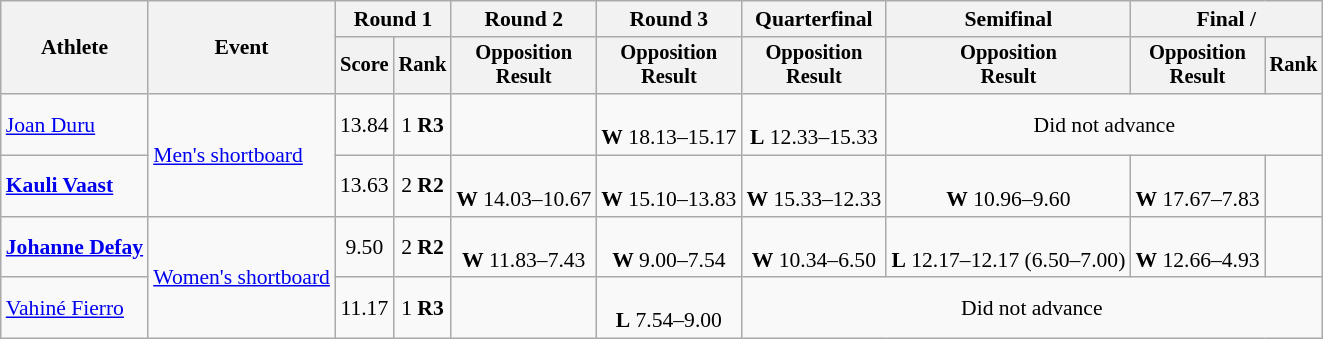<table class=wikitable style="font-size:90%;text-align:center;">
<tr>
<th rowspan=2>Athlete</th>
<th rowspan=2>Event</th>
<th colspan=2>Round 1</th>
<th>Round 2</th>
<th>Round 3</th>
<th>Quarterfinal</th>
<th>Semifinal</th>
<th colspan=2>Final / </th>
</tr>
<tr style=font-size:95%>
<th>Score</th>
<th>Rank</th>
<th>Opposition<br>Result</th>
<th>Opposition<br>Result</th>
<th>Opposition<br>Result</th>
<th>Opposition<br>Result</th>
<th>Opposition<br>Result</th>
<th>Rank</th>
</tr>
<tr>
<td align=left><a href='#'>Joan Duru</a></td>
<td align=left rowspan=2><a href='#'>Men's shortboard</a></td>
<td>13.84</td>
<td>1 <strong>R3</strong></td>
<td></td>
<td><br><strong>W</strong> 18.13–15.17</td>
<td><br><strong>L</strong> 12.33–15.33</td>
<td colspan="3">Did not advance</td>
</tr>
<tr>
<td align=left><strong><a href='#'>Kauli Vaast</a></strong></td>
<td>13.63</td>
<td>2 <strong>R2</strong></td>
<td><br><strong>W</strong> 14.03–10.67</td>
<td><br><strong>W</strong> 15.10–13.83</td>
<td><br><strong>W</strong> 15.33–12.33</td>
<td><br><strong>W</strong> 10.96–9.60</td>
<td><br><strong>W</strong> 17.67–7.83</td>
<td></td>
</tr>
<tr>
<td align=left><strong><a href='#'>Johanne Defay</a></strong></td>
<td align=left rowspan=2><a href='#'>Women's shortboard</a></td>
<td>9.50</td>
<td>2 <strong>R2</strong></td>
<td><br><strong>W</strong> 11.83–7.43</td>
<td><br><strong>W</strong> 9.00–7.54</td>
<td><br><strong>W</strong> 10.34–6.50</td>
<td><br><strong>L</strong> 12.17–12.17 (6.50–7.00)</td>
<td><br><strong>W</strong> 12.66–4.93</td>
<td></td>
</tr>
<tr>
<td align=left><a href='#'>Vahiné Fierro</a></td>
<td>11.17</td>
<td>1 <strong>R3</strong></td>
<td></td>
<td><br><strong>L</strong> 7.54–9.00</td>
<td colspan="4">Did not advance</td>
</tr>
</table>
